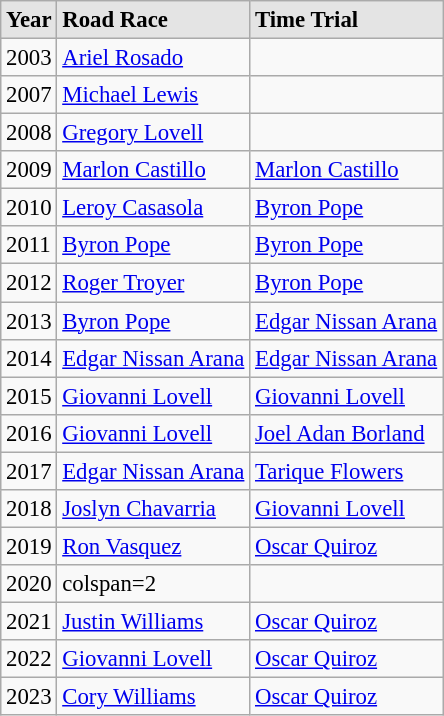<table class="wikitable sortable alternance" style="font-size:95%">
<tr bgcolor="#E4E4E4">
<td text-align:center;"><strong>Year</strong></td>
<td text-align:center;"><strong>Road Race</strong></td>
<td text-align:center;"><strong>Time Trial</strong></td>
</tr>
<tr>
<td>2003</td>
<td><a href='#'>Ariel Rosado</a></td>
<td></td>
</tr>
<tr>
<td>2007</td>
<td><a href='#'>Michael Lewis</a></td>
<td></td>
</tr>
<tr>
<td>2008</td>
<td><a href='#'>Gregory Lovell</a></td>
<td></td>
</tr>
<tr>
<td>2009</td>
<td><a href='#'>Marlon Castillo</a></td>
<td><a href='#'>Marlon Castillo</a></td>
</tr>
<tr>
<td>2010</td>
<td><a href='#'>Leroy Casasola</a></td>
<td><a href='#'>Byron Pope</a></td>
</tr>
<tr>
<td>2011</td>
<td><a href='#'>Byron Pope</a></td>
<td><a href='#'>Byron Pope</a></td>
</tr>
<tr>
<td>2012</td>
<td><a href='#'>Roger Troyer</a></td>
<td><a href='#'>Byron Pope</a></td>
</tr>
<tr>
<td>2013</td>
<td><a href='#'>Byron Pope</a></td>
<td><a href='#'>Edgar Nissan Arana</a></td>
</tr>
<tr>
<td>2014</td>
<td><a href='#'>Edgar Nissan Arana</a></td>
<td><a href='#'>Edgar Nissan Arana</a></td>
</tr>
<tr>
<td>2015</td>
<td><a href='#'>Giovanni Lovell</a></td>
<td><a href='#'>Giovanni Lovell</a></td>
</tr>
<tr>
<td>2016</td>
<td><a href='#'>Giovanni Lovell</a></td>
<td><a href='#'>Joel Adan Borland</a></td>
</tr>
<tr>
<td>2017</td>
<td><a href='#'>Edgar Nissan Arana</a></td>
<td><a href='#'>Tarique Flowers</a></td>
</tr>
<tr>
<td>2018</td>
<td><a href='#'>Joslyn Chavarria</a></td>
<td><a href='#'>Giovanni Lovell</a></td>
</tr>
<tr>
<td>2019</td>
<td><a href='#'>Ron Vasquez</a></td>
<td><a href='#'>Oscar Quiroz</a></td>
</tr>
<tr>
<td>2020</td>
<td>colspan=2 </td>
</tr>
<tr>
<td>2021</td>
<td><a href='#'>Justin Williams</a></td>
<td><a href='#'>Oscar Quiroz</a></td>
</tr>
<tr>
<td>2022</td>
<td><a href='#'>Giovanni Lovell</a></td>
<td><a href='#'>Oscar Quiroz</a></td>
</tr>
<tr>
<td>2023</td>
<td><a href='#'>Cory Williams</a></td>
<td><a href='#'>Oscar Quiroz</a></td>
</tr>
</table>
